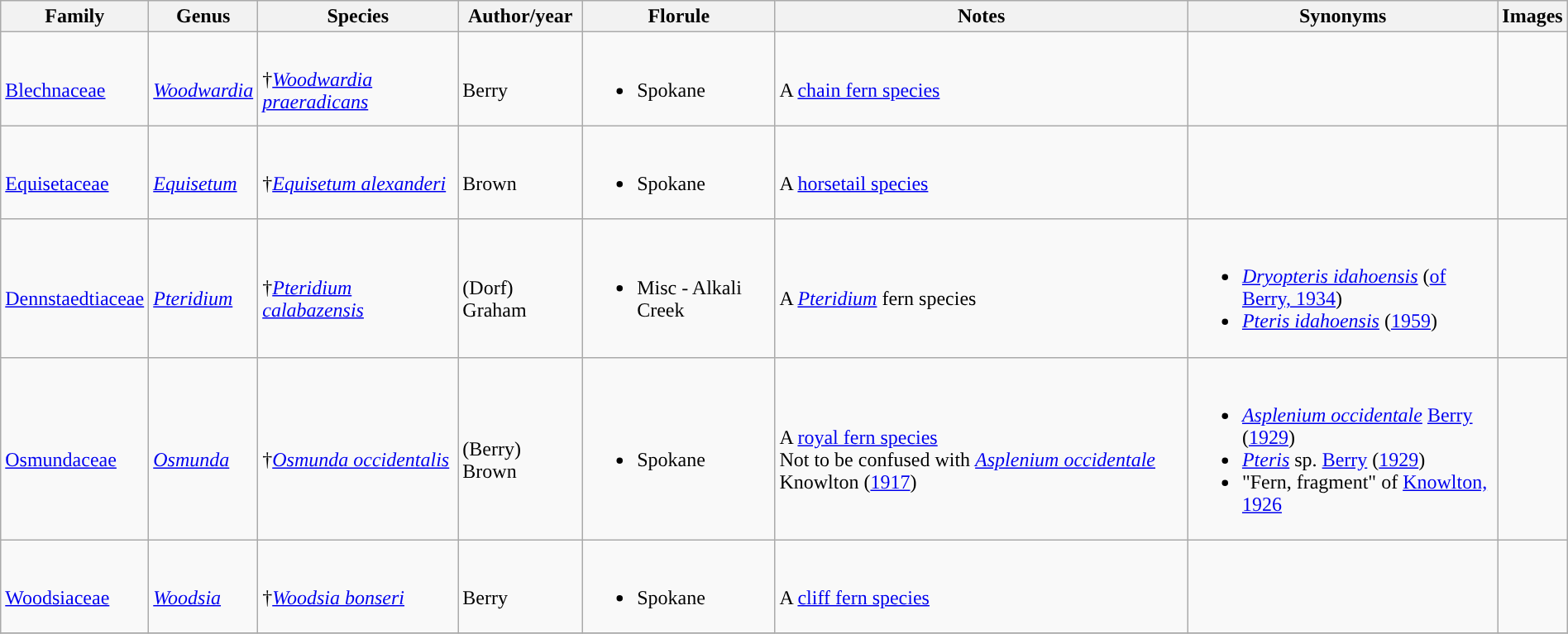<table class="wikitable sortable mw-collapsible" style="margin:auto; width:100%">
<tr>
<th>Family</th>
<th>Genus</th>
<th>Species</th>
<th>Author/year</th>
<th>Florule</th>
<th>Notes</th>
<th>Synonyms</th>
<th>Images</th>
</tr>
<tr>
<td><br><a href='#'>Blechnaceae</a></td>
<td><br><em><a href='#'>Woodwardia</a></em></td>
<td><br>†<em><a href='#'>Woodwardia praeradicans</a></em></td>
<td><br>Berry</td>
<td><br><ul><li>Spokane</li></ul></td>
<td><br>A <a href='#'>chain fern species</a></td>
<td></td>
<td><br></td>
</tr>
<tr>
<td><br><a href='#'>Equisetaceae</a></td>
<td><br><em><a href='#'>Equisetum</a></em></td>
<td><br>†<em><a href='#'>Equisetum alexanderi</a></em></td>
<td><br>Brown</td>
<td><br><ul><li>Spokane</li></ul></td>
<td><br>A <a href='#'>horsetail species</a></td>
<td></td>
<td></td>
</tr>
<tr>
<td><br><a href='#'>Dennstaedtiaceae</a></td>
<td><br><em><a href='#'>Pteridium</a></em></td>
<td><br>†<em><a href='#'>Pteridium calabazensis</a></em></td>
<td><br>(Dorf) Graham</td>
<td><br><ul><li>Misc - Alkali Creek</li></ul></td>
<td><br>A <em><a href='#'>Pteridium</a></em> fern species</td>
<td><br><ul><li><em><a href='#'>Dryopteris idahoensis</a></em> (<a href='#'>of Berry, 1934</a>)</li><li><em><a href='#'>Pteris idahoensis</a></em> (<a href='#'>1959</a>)</li></ul></td>
<td></td>
</tr>
<tr>
<td><br><a href='#'>Osmundaceae</a></td>
<td><br><em><a href='#'>Osmunda</a></em></td>
<td><br>†<em><a href='#'>Osmunda occidentalis</a></em></td>
<td><br>(Berry) Brown</td>
<td><br><ul><li>Spokane</li></ul></td>
<td><br>A <a href='#'>royal fern species</a><br>Not to be confused with <em><a href='#'>Asplenium occidentale</a></em> Knowlton (<a href='#'>1917</a>)</td>
<td><br><ul><li><em><a href='#'>Asplenium occidentale</a></em> <a href='#'>Berry</a> (<a href='#'>1929</a>)</li><li><em><a href='#'>Pteris</a></em> sp. <a href='#'>Berry</a> (<a href='#'>1929</a>)</li><li>"Fern, fragment" of <a href='#'>Knowlton, 1926</a></li></ul></td>
<td><br></td>
</tr>
<tr>
<td><br><a href='#'>Woodsiaceae</a></td>
<td><br><em><a href='#'>Woodsia</a></em></td>
<td><br>†<em><a href='#'>Woodsia bonseri</a></em></td>
<td><br>Berry</td>
<td><br><ul><li>Spokane</li></ul></td>
<td><br>A <a href='#'>cliff fern species</a></td>
<td></td>
<td><br></td>
</tr>
<tr>
</tr>
</table>
